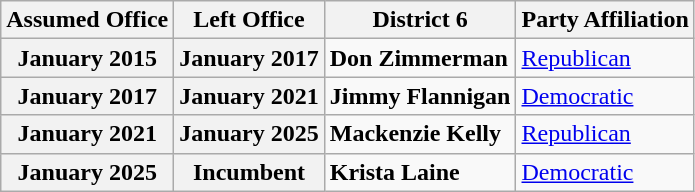<table class="wikitable" border="1">
<tr>
<th>Assumed Office</th>
<th>Left Office</th>
<th>District 6</th>
<th>Party Affiliation</th>
</tr>
<tr>
<th>January 2015</th>
<th>January 2017</th>
<td><strong>Don Zimmerman</strong></td>
<td><a href='#'>Republican</a></td>
</tr>
<tr>
<th>January 2017</th>
<th>January 2021</th>
<td><strong>Jimmy Flannigan</strong></td>
<td><a href='#'>Democratic</a></td>
</tr>
<tr>
<th>January 2021</th>
<th>January 2025</th>
<td><strong>Mackenzie Kelly</strong></td>
<td><a href='#'>Republican</a></td>
</tr>
<tr>
<th>January 2025</th>
<th>Incumbent</th>
<td><strong>Krista Laine</strong></td>
<td><a href='#'>Democratic</a></td>
</tr>
</table>
